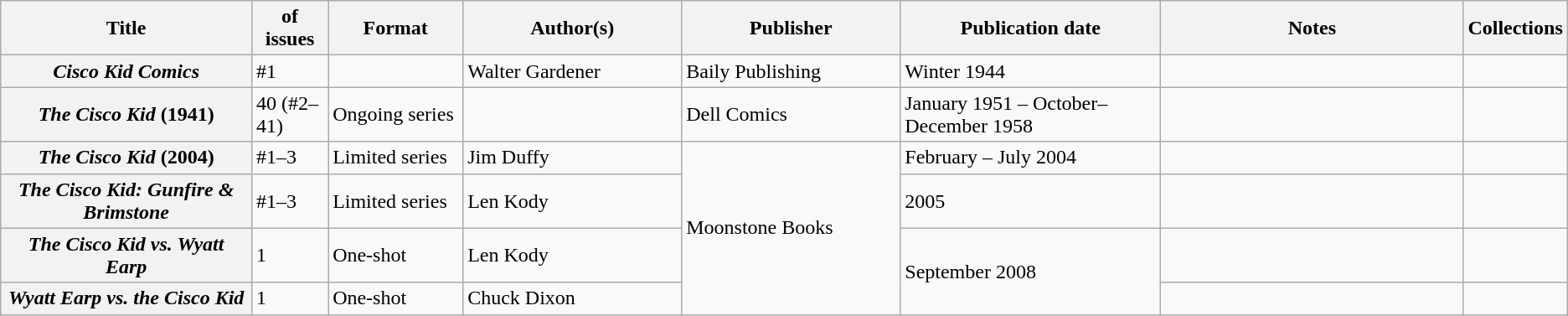<table class="wikitable">
<tr>
<th>Title</th>
<th style="width:40pt"> of issues</th>
<th style="width:75pt">Format</th>
<th style="width:125pt">Author(s)</th>
<th style="width:125pt">Publisher</th>
<th style="width:150pt">Publication date</th>
<th style="width:175pt">Notes</th>
<th>Collections</th>
</tr>
<tr>
<th><em>Cisco Kid Comics</em></th>
<td>#1</td>
<td></td>
<td>Walter Gardener</td>
<td>Baily Publishing</td>
<td>Winter 1944</td>
<td></td>
<td></td>
</tr>
<tr>
<th><em>The Cisco Kid</em> (1941)</th>
<td>40 (#2–41)</td>
<td>Ongoing series</td>
<td></td>
<td>Dell Comics</td>
<td>January 1951 – October–December 1958</td>
<td></td>
<td></td>
</tr>
<tr>
<th><em>The Cisco Kid</em> (2004)</th>
<td>#1–3</td>
<td>Limited series</td>
<td>Jim Duffy</td>
<td rowspan="4">Moonstone Books</td>
<td>February – July 2004</td>
<td></td>
<td></td>
</tr>
<tr>
<th><em>The Cisco Kid: Gunfire & Brimstone</em></th>
<td>#1–3</td>
<td>Limited series</td>
<td>Len Kody</td>
<td>2005</td>
<td></td>
<td></td>
</tr>
<tr>
<th><em>The Cisco Kid vs. Wyatt Earp</em></th>
<td>1</td>
<td>One-shot</td>
<td>Len Kody</td>
<td rowspan="2">September 2008</td>
<td></td>
<td></td>
</tr>
<tr>
<th><em>Wyatt Earp vs. the Cisco Kid</em></th>
<td>1</td>
<td>One-shot</td>
<td>Chuck Dixon</td>
<td></td>
<td></td>
</tr>
</table>
